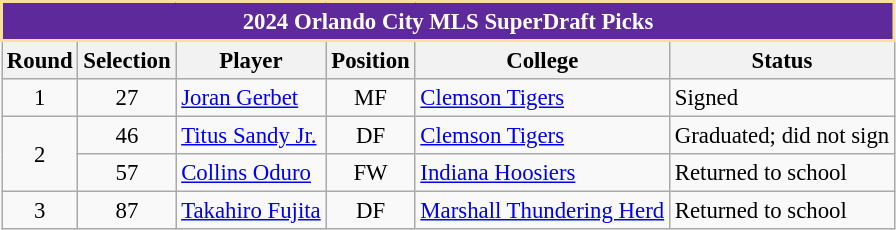<table class="wikitable" style="text-align:left; font-size:95%;">
<tr>
<th colspan="6" style="background:#5E299A; color:white; border:2px solid #F8E196;" scope="col">2024 Orlando City MLS SuperDraft Picks</th>
</tr>
<tr>
<th>Round</th>
<th>Selection</th>
<th>Player</th>
<th>Position</th>
<th>College</th>
<th>Status</th>
</tr>
<tr>
<td align="center">1</td>
<td align="center">27</td>
<td> <a href='#'>Joran Gerbet</a></td>
<td align="center">MF</td>
<td> <a href='#'>Clemson Tigers</a></td>
<td>Signed</td>
</tr>
<tr>
<td rowspan="2" align="center">2</td>
<td align="center">46</td>
<td>  <a href='#'>Titus Sandy Jr.</a></td>
<td align="center">DF</td>
<td> <a href='#'>Clemson Tigers</a></td>
<td>Graduated; did not sign</td>
</tr>
<tr>
<td align="center">57</td>
<td> <a href='#'>Collins Oduro</a></td>
<td align="center">FW</td>
<td> <a href='#'>Indiana Hoosiers</a></td>
<td>Returned to school</td>
</tr>
<tr>
<td align="center">3</td>
<td align="center">87</td>
<td> <a href='#'>Takahiro Fujita</a></td>
<td align="center">DF</td>
<td> <a href='#'>Marshall Thundering Herd</a></td>
<td>Returned to school</td>
</tr>
</table>
